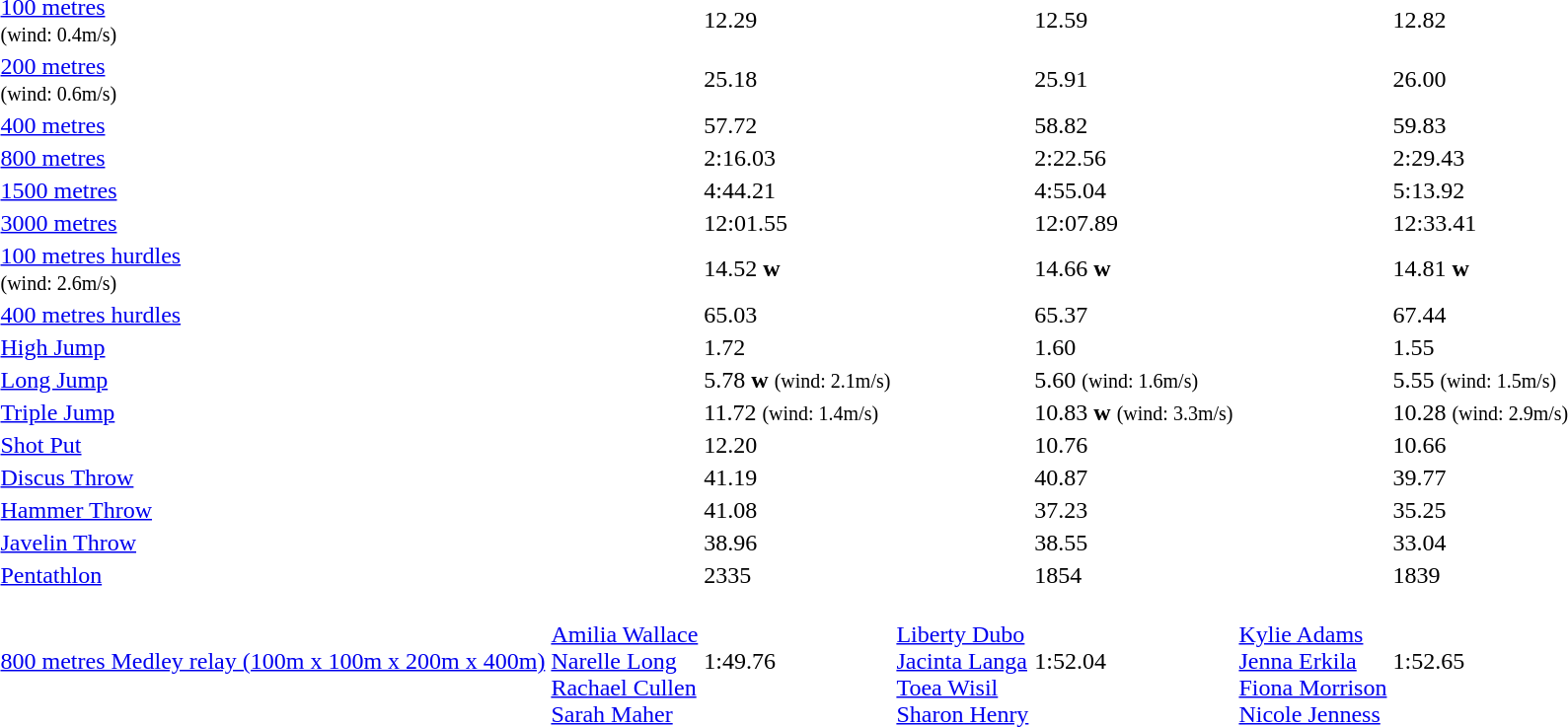<table>
<tr>
<td><a href='#'>100 metres</a> <br> <small>(wind: 0.4m/s)</small></td>
<td></td>
<td>12.29</td>
<td></td>
<td>12.59</td>
<td></td>
<td>12.82</td>
</tr>
<tr>
<td><a href='#'>200 metres</a> <br> <small>(wind: 0.6m/s)</small></td>
<td></td>
<td>25.18</td>
<td></td>
<td>25.91</td>
<td></td>
<td>26.00</td>
</tr>
<tr>
<td><a href='#'>400 metres</a></td>
<td></td>
<td>57.72</td>
<td></td>
<td>58.82</td>
<td></td>
<td>59.83</td>
</tr>
<tr>
<td><a href='#'>800 metres</a></td>
<td></td>
<td>2:16.03</td>
<td></td>
<td>2:22.56</td>
<td></td>
<td>2:29.43</td>
</tr>
<tr>
<td><a href='#'>1500 metres</a></td>
<td></td>
<td>4:44.21</td>
<td></td>
<td>4:55.04</td>
<td></td>
<td>5:13.92</td>
</tr>
<tr>
<td><a href='#'>3000 metres</a></td>
<td></td>
<td>12:01.55</td>
<td></td>
<td>12:07.89</td>
<td></td>
<td>12:33.41</td>
</tr>
<tr>
<td><a href='#'>100 metres hurdles</a> <br> <small>(wind: 2.6m/s)</small></td>
<td></td>
<td>14.52 <strong>w</strong></td>
<td></td>
<td>14.66 <strong>w</strong></td>
<td></td>
<td>14.81 <strong>w</strong></td>
</tr>
<tr>
<td><a href='#'>400 metres hurdles</a></td>
<td></td>
<td>65.03</td>
<td></td>
<td>65.37</td>
<td></td>
<td>67.44</td>
</tr>
<tr>
<td><a href='#'>High Jump</a></td>
<td></td>
<td>1.72</td>
<td></td>
<td>1.60</td>
<td></td>
<td>1.55</td>
</tr>
<tr>
<td><a href='#'>Long Jump</a></td>
<td></td>
<td>5.78 <strong>w</strong> <small>(wind: 2.1m/s)</small></td>
<td></td>
<td>5.60 <small>(wind: 1.6m/s)</small></td>
<td></td>
<td>5.55 <small>(wind: 1.5m/s)</small></td>
</tr>
<tr>
<td><a href='#'>Triple Jump</a></td>
<td></td>
<td>11.72 <small>(wind: 1.4m/s)</small></td>
<td></td>
<td>10.83 <strong>w</strong> <small>(wind: 3.3m/s)</small></td>
<td></td>
<td>10.28 <small>(wind: 2.9m/s)</small></td>
</tr>
<tr>
<td><a href='#'>Shot Put</a></td>
<td></td>
<td>12.20</td>
<td></td>
<td>10.76</td>
<td></td>
<td>10.66</td>
</tr>
<tr>
<td><a href='#'>Discus Throw</a></td>
<td></td>
<td>41.19</td>
<td></td>
<td>40.87</td>
<td></td>
<td>39.77</td>
</tr>
<tr>
<td><a href='#'>Hammer Throw</a></td>
<td></td>
<td>41.08</td>
<td></td>
<td>37.23</td>
<td></td>
<td>35.25</td>
</tr>
<tr>
<td><a href='#'>Javelin Throw</a></td>
<td></td>
<td>38.96</td>
<td></td>
<td>38.55</td>
<td></td>
<td>33.04</td>
</tr>
<tr>
<td><a href='#'>Pentathlon</a></td>
<td></td>
<td>2335</td>
<td></td>
<td>1854</td>
<td></td>
<td>1839</td>
</tr>
<tr>
<td><a href='#'>800 metres Medley relay (100m x 100m x 200m x 400m)</a></td>
<td> <br> <a href='#'>Amilia Wallace</a> <br> <a href='#'>Narelle Long</a> <br> <a href='#'>Rachael Cullen</a> <br> <a href='#'>Sarah Maher</a></td>
<td>1:49.76</td>
<td> <br> <a href='#'>Liberty Dubo</a> <br> <a href='#'>Jacinta Langa</a> <br> <a href='#'>Toea Wisil</a> <br> <a href='#'>Sharon Henry</a></td>
<td>1:52.04</td>
<td> <br> <a href='#'>Kylie Adams</a> <br> <a href='#'>Jenna Erkila</a> <br> <a href='#'>Fiona Morrison</a> <br> <a href='#'>Nicole Jenness</a></td>
<td>1:52.65</td>
</tr>
</table>
